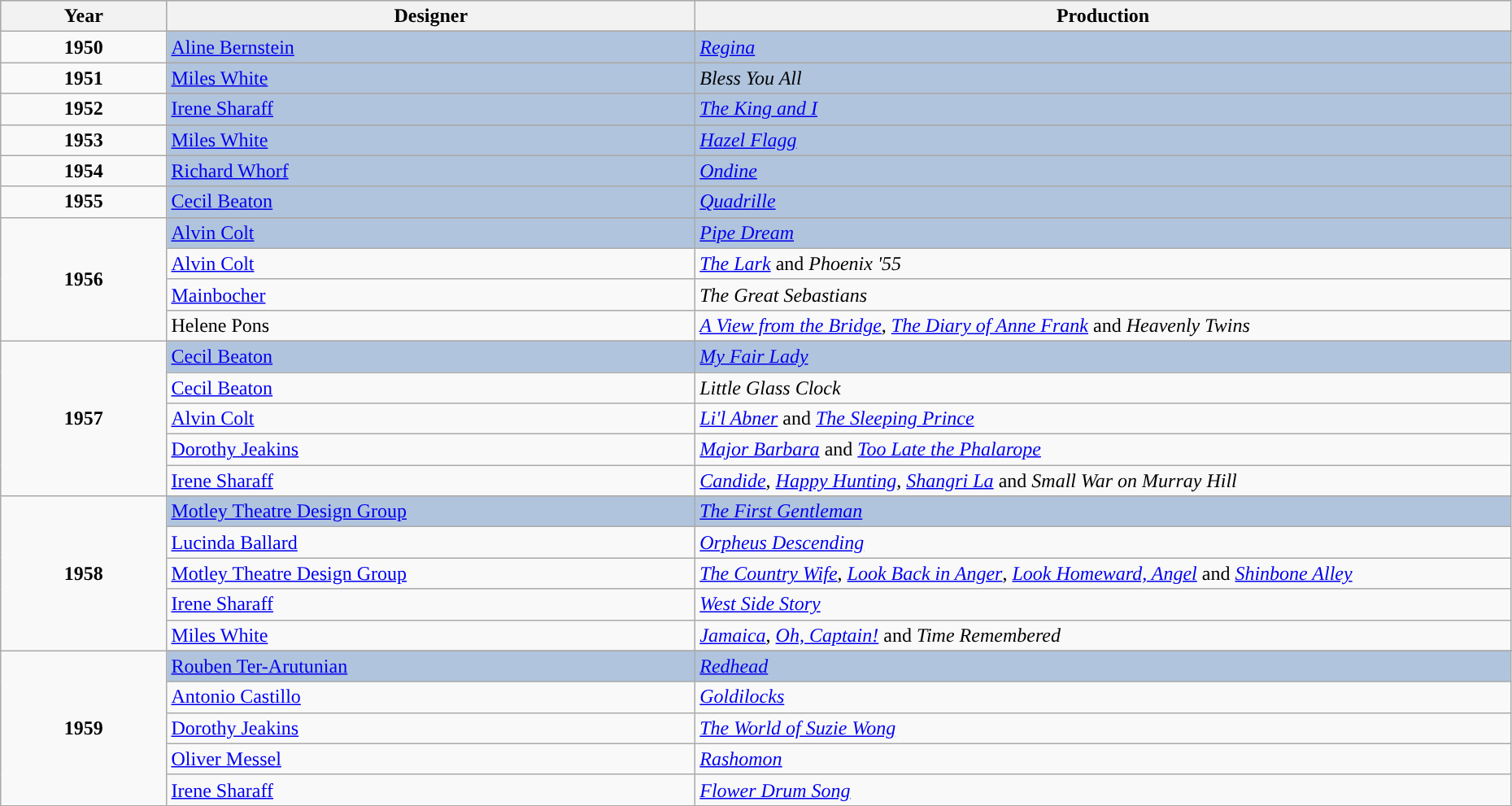<table class="wikitable" style="width:98%;">
<tr style="background:#bebebe;">
<th style="width:11%;">Year</th>
<th style="width:35%;”">Designer</th>
<th style="width:54%;”">Production</th>
</tr>
<tr>
<td rowspan="2" align="center"><strong>1950</strong><br></td>
</tr>
<tr style="background:#B0C4DE">
<td><a href='#'>Aline Bernstein</a></td>
<td><em><a href='#'>Regina</a></em></td>
</tr>
<tr>
<td rowspan="2" align="center"><strong>1951</strong><br></td>
</tr>
<tr style="background:#B0C4DE">
<td><a href='#'>Miles White</a></td>
<td><em>Bless You All</em></td>
</tr>
<tr>
<td rowspan="2" align="center"><strong>1952</strong><br></td>
</tr>
<tr style="background:#B0C4DE">
<td><a href='#'>Irene Sharaff</a></td>
<td><em><a href='#'>The King and I</a></em></td>
</tr>
<tr>
<td rowspan="2" align="center"><strong>1953</strong><br></td>
</tr>
<tr style="background:#B0C4DE">
<td><a href='#'>Miles White</a></td>
<td><em><a href='#'>Hazel Flagg</a></em></td>
</tr>
<tr>
<td rowspan="2 " align="center"><strong>1954</strong><br></td>
</tr>
<tr style="background:#B0C4DE">
<td><a href='#'>Richard Whorf</a></td>
<td><em><a href='#'>Ondine</a></em></td>
</tr>
<tr>
<td rowspan="2" align="center"><strong>1955</strong><br></td>
</tr>
<tr style="background:#B0C4DE">
<td><a href='#'>Cecil Beaton</a></td>
<td><em><a href='#'>Quadrille</a></em></td>
</tr>
<tr>
<td rowspan="5" align="center"><strong>1956</strong><br></td>
</tr>
<tr style="background:#B0C4DE">
<td><a href='#'>Alvin Colt</a></td>
<td><em><a href='#'>Pipe Dream</a></em></td>
</tr>
<tr>
<td><a href='#'>Alvin Colt</a></td>
<td><em><a href='#'>The Lark</a></em> and <em>Phoenix '55</em></td>
</tr>
<tr>
<td><a href='#'>Mainbocher</a></td>
<td><em>The Great Sebastians</em></td>
</tr>
<tr>
<td>Helene Pons</td>
<td><em><a href='#'>A View from the Bridge</a></em>, <em><a href='#'>The Diary of Anne Frank</a></em> and <em>Heavenly Twins</em></td>
</tr>
<tr>
<td rowspan="6" align="center"><strong>1957</strong><br></td>
</tr>
<tr style="background:#B0C4DE">
<td><a href='#'>Cecil Beaton</a></td>
<td><em><a href='#'>My Fair Lady</a></em></td>
</tr>
<tr>
<td><a href='#'>Cecil Beaton</a></td>
<td><em>Little Glass Clock</em></td>
</tr>
<tr>
<td><a href='#'>Alvin Colt</a></td>
<td><em><a href='#'>Li'l Abner</a></em> and <em><a href='#'>The Sleeping Prince</a></em></td>
</tr>
<tr>
<td><a href='#'>Dorothy Jeakins</a></td>
<td><em><a href='#'>Major Barbara</a></em> and <em><a href='#'>Too Late the Phalarope</a></em></td>
</tr>
<tr>
<td><a href='#'>Irene Sharaff</a></td>
<td><em><a href='#'>Candide</a></em>, <em><a href='#'>Happy Hunting</a></em>, <em><a href='#'>Shangri La</a></em> and <em>Small War on Murray Hill</em></td>
</tr>
<tr>
<td rowspan="6" align="center"><strong>1958</strong><br></td>
</tr>
<tr style="background:#B0C4DE">
<td><a href='#'>Motley Theatre Design Group</a></td>
<td><em><a href='#'>The First Gentleman</a></em></td>
</tr>
<tr>
<td><a href='#'>Lucinda Ballard</a></td>
<td><em><a href='#'>Orpheus Descending</a></em></td>
</tr>
<tr>
<td><a href='#'>Motley Theatre Design Group</a></td>
<td><em><a href='#'>The Country Wife</a></em>, <em><a href='#'>Look Back in Anger</a></em>, <em><a href='#'>Look Homeward, Angel</a></em> and <em><a href='#'>Shinbone Alley</a></em></td>
</tr>
<tr>
<td><a href='#'>Irene Sharaff</a></td>
<td><em><a href='#'>West Side Story</a></em></td>
</tr>
<tr>
<td><a href='#'>Miles White</a></td>
<td><em><a href='#'>Jamaica</a></em>, <em><a href='#'>Oh, Captain!</a></em> and <em>Time Remembered</em></td>
</tr>
<tr>
<td rowspan="6" align="center"><strong>1959</strong><br></td>
</tr>
<tr style="background:#B0C4DE">
<td><a href='#'>Rouben Ter-Arutunian</a></td>
<td><em><a href='#'>Redhead</a></em></td>
</tr>
<tr>
<td><a href='#'>Antonio Castillo</a></td>
<td><em><a href='#'>Goldilocks</a></em></td>
</tr>
<tr>
<td><a href='#'>Dorothy Jeakins</a></td>
<td><em><a href='#'>The World of Suzie Wong</a></em></td>
</tr>
<tr>
<td><a href='#'>Oliver Messel</a></td>
<td><em><a href='#'>Rashomon</a></em></td>
</tr>
<tr>
<td><a href='#'>Irene Sharaff</a></td>
<td><em><a href='#'>Flower Drum Song</a></em></td>
</tr>
</table>
